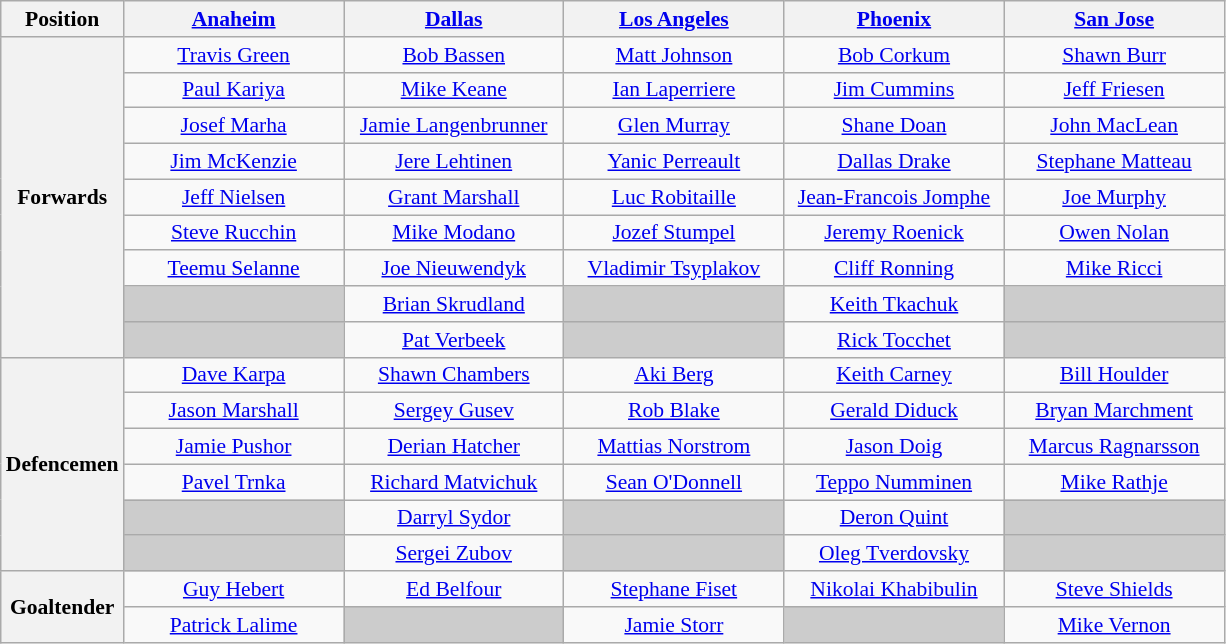<table class="wikitable" style="font-size:90%;text-align:center;">
<tr>
<th scope=col>Position</th>
<th scope=col width="140"><a href='#'>Anaheim</a></th>
<th scope=col width="140"><a href='#'>Dallas</a></th>
<th scope=col width="140"><a href='#'>Los Angeles</a></th>
<th scope=col width="140"><a href='#'>Phoenix</a></th>
<th scope=col width="140"><a href='#'>San Jose</a></th>
</tr>
<tr>
<th scope="row" rowspan="9">Forwards</th>
<td><a href='#'>Travis Green</a></td>
<td><a href='#'>Bob Bassen</a></td>
<td><a href='#'>Matt Johnson</a></td>
<td><a href='#'>Bob Corkum</a></td>
<td><a href='#'>Shawn Burr</a></td>
</tr>
<tr>
<td><a href='#'>Paul Kariya</a></td>
<td><a href='#'>Mike Keane</a></td>
<td><a href='#'>Ian Laperriere</a></td>
<td><a href='#'>Jim Cummins</a></td>
<td><a href='#'>Jeff Friesen</a></td>
</tr>
<tr>
<td><a href='#'>Josef Marha</a></td>
<td><a href='#'>Jamie Langenbrunner</a></td>
<td><a href='#'>Glen Murray</a></td>
<td><a href='#'>Shane Doan</a></td>
<td><a href='#'>John MacLean</a></td>
</tr>
<tr>
<td><a href='#'>Jim McKenzie</a></td>
<td><a href='#'>Jere Lehtinen</a></td>
<td><a href='#'>Yanic Perreault</a></td>
<td><a href='#'>Dallas Drake</a></td>
<td><a href='#'>Stephane Matteau</a></td>
</tr>
<tr>
<td><a href='#'>Jeff Nielsen</a></td>
<td><a href='#'>Grant Marshall</a></td>
<td><a href='#'>Luc Robitaille</a></td>
<td><a href='#'>Jean-Francois Jomphe</a></td>
<td><a href='#'>Joe Murphy</a></td>
</tr>
<tr>
<td><a href='#'>Steve Rucchin</a></td>
<td><a href='#'>Mike Modano</a></td>
<td><a href='#'>Jozef Stumpel</a></td>
<td><a href='#'>Jeremy Roenick</a></td>
<td><a href='#'>Owen Nolan</a></td>
</tr>
<tr>
<td><a href='#'>Teemu Selanne</a></td>
<td><a href='#'>Joe Nieuwendyk</a></td>
<td><a href='#'>Vladimir Tsyplakov</a></td>
<td><a href='#'>Cliff Ronning</a></td>
<td><a href='#'>Mike Ricci</a></td>
</tr>
<tr>
<td style="background-color:#CCCCCC"></td>
<td><a href='#'>Brian Skrudland</a></td>
<td style="background-color:#CCCCCC"></td>
<td><a href='#'>Keith Tkachuk</a></td>
<td style="background-color:#CCCCCC"></td>
</tr>
<tr>
<td style="background-color:#CCCCCC"></td>
<td><a href='#'>Pat Verbeek</a></td>
<td style="background-color:#CCCCCC"></td>
<td><a href='#'>Rick Tocchet</a></td>
<td style="background-color:#CCCCCC"></td>
</tr>
<tr>
<th scope="row" rowspan="6">Defencemen</th>
<td><a href='#'>Dave Karpa</a></td>
<td><a href='#'>Shawn Chambers</a></td>
<td><a href='#'>Aki Berg</a></td>
<td><a href='#'>Keith Carney</a></td>
<td><a href='#'>Bill Houlder</a></td>
</tr>
<tr>
<td><a href='#'>Jason Marshall</a></td>
<td><a href='#'>Sergey Gusev</a></td>
<td><a href='#'>Rob Blake</a></td>
<td><a href='#'>Gerald Diduck</a></td>
<td><a href='#'>Bryan Marchment</a></td>
</tr>
<tr>
<td><a href='#'>Jamie Pushor</a></td>
<td><a href='#'>Derian Hatcher</a></td>
<td><a href='#'>Mattias Norstrom</a></td>
<td><a href='#'>Jason Doig</a></td>
<td><a href='#'>Marcus Ragnarsson</a></td>
</tr>
<tr>
<td><a href='#'>Pavel Trnka</a></td>
<td><a href='#'>Richard Matvichuk</a></td>
<td><a href='#'>Sean O'Donnell</a></td>
<td><a href='#'>Teppo Numminen</a></td>
<td><a href='#'>Mike Rathje</a></td>
</tr>
<tr>
<td style="background-color:#CCCCCC"></td>
<td><a href='#'>Darryl Sydor</a></td>
<td style="background-color:#CCCCCC"></td>
<td><a href='#'>Deron Quint</a></td>
<td style="background-color:#CCCCCC"></td>
</tr>
<tr>
<td style="background-color:#CCCCCC"></td>
<td><a href='#'>Sergei Zubov</a></td>
<td style="background-color:#CCCCCC"></td>
<td><a href='#'>Oleg Tverdovsky</a></td>
<td style="background-color:#CCCCCC"></td>
</tr>
<tr>
<th scope="row" rowspan="2">Goaltender</th>
<td><a href='#'>Guy Hebert</a></td>
<td><a href='#'>Ed Belfour</a></td>
<td><a href='#'>Stephane Fiset</a></td>
<td><a href='#'>Nikolai Khabibulin</a></td>
<td><a href='#'>Steve Shields</a></td>
</tr>
<tr>
<td><a href='#'>Patrick Lalime</a></td>
<td style="background-color:#CCCCCC"></td>
<td><a href='#'>Jamie Storr</a></td>
<td style="background-color:#CCCCCC"></td>
<td><a href='#'>Mike Vernon</a></td>
</tr>
</table>
